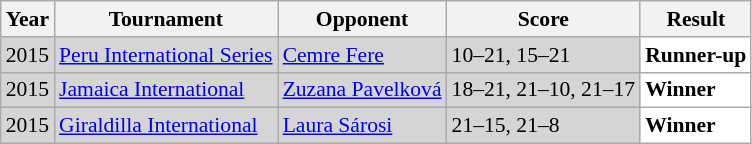<table class="sortable wikitable" style="font-size: 90%;">
<tr>
<th>Year</th>
<th>Tournament</th>
<th>Opponent</th>
<th>Score</th>
<th>Result</th>
</tr>
<tr style="background:#D5D5D5">
<td align="center">2015</td>
<td align="left"><a href='#'>Peru International Series</a></td>
<td align="left"> <a href='#'>Cemre Fere</a></td>
<td align="left">10–21, 15–21</td>
<td style="text-align:left; background:white"> <strong>Runner-up</strong></td>
</tr>
<tr style="background:#D5D5D5">
<td align="center">2015</td>
<td align="left"><a href='#'>Jamaica International</a></td>
<td align="left"> <a href='#'>Zuzana Pavelková</a></td>
<td align="left">18–21, 21–10, 21–17</td>
<td style="text-align:left; background:white"> <strong>Winner</strong></td>
</tr>
<tr style="background:#D5D5D5">
<td align="center">2015</td>
<td align="left"><a href='#'>Giraldilla International</a></td>
<td align="left"> <a href='#'>Laura Sárosi</a></td>
<td align="left">21–15, 21–8</td>
<td style="text-align:left; background:white"> <strong>Winner</strong></td>
</tr>
</table>
